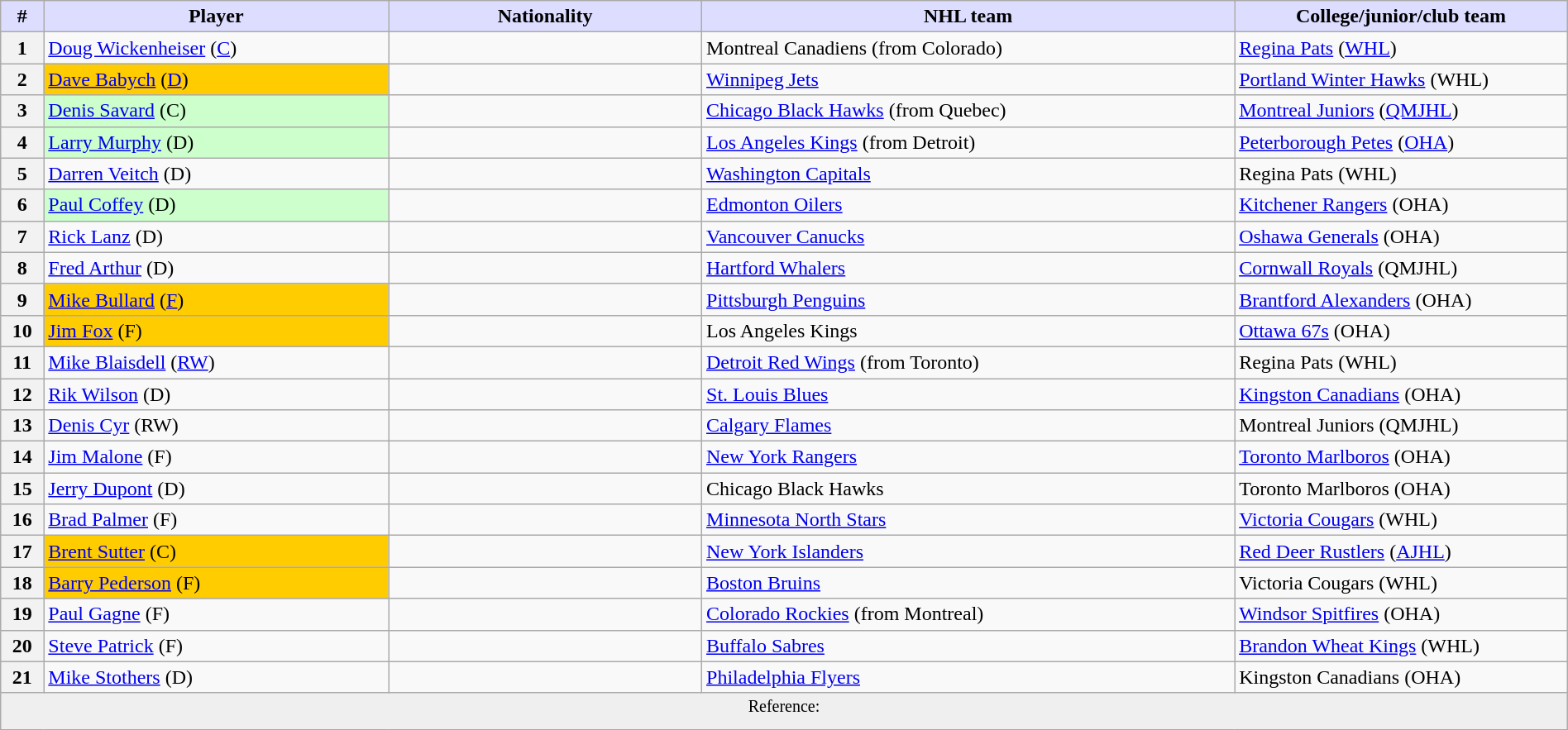<table class="wikitable" style="width: 100%">
<tr>
<th style="background:#ddf; width:2.75%;">#</th>
<th style="background:#ddf; width:22.0%;">Player</th>
<th style="background:#ddf; width:20.0%;">Nationality</th>
<th style="background:#ddf; width:34.0%;">NHL team</th>
<th style="background:#ddf; width:100.0%;">College/junior/club team</th>
</tr>
<tr>
<th>1</th>
<td><a href='#'>Doug Wickenheiser</a> (<a href='#'>C</a>)</td>
<td></td>
<td>Montreal Canadiens (from Colorado)</td>
<td><a href='#'>Regina Pats</a> (<a href='#'>WHL</a>)</td>
</tr>
<tr>
<th>2</th>
<td bgcolor="#FFCC00"><a href='#'>Dave Babych</a> (<a href='#'>D</a>)</td>
<td></td>
<td><a href='#'>Winnipeg Jets</a></td>
<td><a href='#'>Portland Winter Hawks</a> (WHL)</td>
</tr>
<tr>
<th>3</th>
<td bgcolor="#CCFFCC"><a href='#'>Denis Savard</a> (C)</td>
<td></td>
<td><a href='#'>Chicago Black Hawks</a> (from Quebec)</td>
<td><a href='#'>Montreal Juniors</a> (<a href='#'>QMJHL</a>)</td>
</tr>
<tr>
<th>4</th>
<td bgcolor="#CCFFCC"><a href='#'>Larry Murphy</a> (D)</td>
<td></td>
<td><a href='#'>Los Angeles Kings</a> (from Detroit)</td>
<td><a href='#'>Peterborough Petes</a> (<a href='#'>OHA</a>)</td>
</tr>
<tr>
<th>5</th>
<td><a href='#'>Darren Veitch</a> (D)</td>
<td></td>
<td><a href='#'>Washington Capitals</a></td>
<td>Regina Pats (WHL)</td>
</tr>
<tr>
<th>6</th>
<td bgcolor="#CCFFCC"><a href='#'>Paul Coffey</a> (D)</td>
<td></td>
<td><a href='#'>Edmonton Oilers</a></td>
<td><a href='#'>Kitchener Rangers</a> (OHA)</td>
</tr>
<tr>
<th>7</th>
<td><a href='#'>Rick Lanz</a> (D)</td>
<td></td>
<td><a href='#'>Vancouver Canucks</a></td>
<td><a href='#'>Oshawa Generals</a> (OHA)</td>
</tr>
<tr>
<th>8</th>
<td><a href='#'>Fred Arthur</a> (D)</td>
<td></td>
<td><a href='#'>Hartford Whalers</a></td>
<td><a href='#'>Cornwall Royals</a> (QMJHL)</td>
</tr>
<tr>
<th>9</th>
<td bgcolor="#FFCC00"><a href='#'>Mike Bullard</a> (<a href='#'>F</a>)</td>
<td></td>
<td><a href='#'>Pittsburgh Penguins</a></td>
<td><a href='#'>Brantford Alexanders</a> (OHA)</td>
</tr>
<tr>
<th>10</th>
<td bgcolor="#FFCC00"><a href='#'>Jim Fox</a> (F)</td>
<td></td>
<td>Los Angeles Kings</td>
<td><a href='#'>Ottawa 67s</a> (OHA)</td>
</tr>
<tr>
<th>11</th>
<td><a href='#'>Mike Blaisdell</a> (<a href='#'>RW</a>)</td>
<td></td>
<td><a href='#'>Detroit Red Wings</a> (from Toronto)</td>
<td>Regina Pats (WHL)</td>
</tr>
<tr>
<th>12</th>
<td><a href='#'>Rik Wilson</a> (D)</td>
<td></td>
<td><a href='#'>St. Louis Blues</a></td>
<td><a href='#'>Kingston Canadians</a> (OHA)</td>
</tr>
<tr>
<th>13</th>
<td><a href='#'>Denis Cyr</a> (RW)</td>
<td></td>
<td><a href='#'>Calgary Flames</a></td>
<td>Montreal Juniors (QMJHL)</td>
</tr>
<tr>
<th>14</th>
<td><a href='#'>Jim Malone</a> (F)</td>
<td></td>
<td><a href='#'>New York Rangers</a></td>
<td><a href='#'>Toronto Marlboros</a> (OHA)</td>
</tr>
<tr>
<th>15</th>
<td><a href='#'>Jerry Dupont</a> (D)</td>
<td></td>
<td>Chicago Black Hawks</td>
<td>Toronto Marlboros (OHA)</td>
</tr>
<tr>
<th>16</th>
<td><a href='#'>Brad Palmer</a> (F)</td>
<td></td>
<td><a href='#'>Minnesota North Stars</a></td>
<td><a href='#'>Victoria Cougars</a> (WHL)</td>
</tr>
<tr>
<th>17</th>
<td bgcolor="#FFCC00"><a href='#'>Brent Sutter</a> (C)</td>
<td></td>
<td><a href='#'>New York Islanders</a></td>
<td><a href='#'>Red Deer Rustlers</a> (<a href='#'>AJHL</a>)</td>
</tr>
<tr>
<th>18</th>
<td bgcolor="#FFCC00"><a href='#'>Barry Pederson</a> (F)</td>
<td></td>
<td><a href='#'>Boston Bruins</a></td>
<td>Victoria Cougars (WHL)</td>
</tr>
<tr>
<th>19</th>
<td><a href='#'>Paul Gagne</a> (F)</td>
<td></td>
<td><a href='#'>Colorado Rockies</a> (from Montreal)</td>
<td><a href='#'>Windsor Spitfires</a> (OHA)</td>
</tr>
<tr>
<th>20</th>
<td><a href='#'>Steve Patrick</a> (F)</td>
<td></td>
<td><a href='#'>Buffalo Sabres</a></td>
<td><a href='#'>Brandon Wheat Kings</a> (WHL)</td>
</tr>
<tr>
<th>21</th>
<td><a href='#'>Mike Stothers</a> (D)</td>
<td></td>
<td><a href='#'>Philadelphia Flyers</a></td>
<td>Kingston Canadians (OHA)</td>
</tr>
<tr>
<td align=center colspan="6" bgcolor="#efefef"><sup>Reference: </sup></td>
</tr>
</table>
